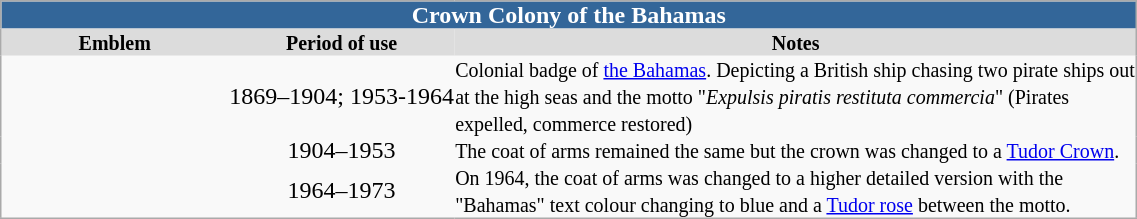<table width="60%" cellpadding="0" cellspacing="0" border="0" border="1" cellpadding="4" cellspacing="0" style="margin: 0.5em 1em 0.5em 0; background: #f9f9f9; border: 1px #aaa solid; border-collapse: collapse;">
<tr>
<td align="center" colspan=3 style="background-color:#369; color:white;"><strong>Crown Colony of the Bahamas</strong></td>
</tr>
<tr>
<th bgcolor = "#DCDCDC" width = "20%"><small>Emblem</small></th>
<th bgcolor = "#DCDCDC" width = "20%"><small>Period of use</small></th>
<th bgcolor = "#DCDCDC" width = "60%"><small>Notes</small></th>
</tr>
<tr>
<td align="center"></td>
<td align="center">1869–1904; 1953-1964</td>
<td><small>Colonial badge of <a href='#'>the Bahamas</a>. Depicting a British ship chasing two pirate ships out at the high seas and the motto "<em>Expulsis piratis restituta commercia</em>" (Pirates expelled, commerce restored)</small></td>
</tr>
<tr>
<td align="center"></td>
<td align="center">1904–1953</td>
<td><small>The coat of arms remained the same but the crown was changed to a <a href='#'>Tudor Crown</a>.</small></td>
</tr>
<tr>
<td align="center"></td>
<td align="center">1964–1973</td>
<td><small>On 1964, the coat of arms was changed to a higher detailed version with the "Bahamas" text colour changing to blue and a <a href='#'>Tudor rose</a> between the motto.</small></td>
</tr>
<tr>
</tr>
</table>
